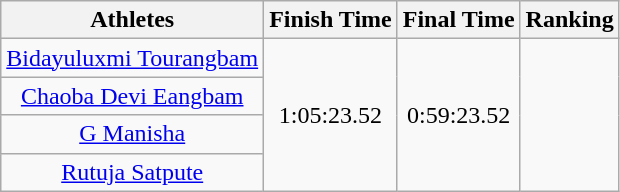<table class="wikitable" style="text-align:center;">
<tr>
<th>Athletes</th>
<th>Finish Time</th>
<th>Final Time</th>
<th>Ranking</th>
</tr>
<tr>
<td><a href='#'>Bidayuluxmi Tourangbam</a></td>
<td rowspan="4">1:05:23.52</td>
<td rowspan="4">0:59:23.52</td>
<td rowspan="4"></td>
</tr>
<tr>
<td><a href='#'>Chaoba Devi Eangbam</a></td>
</tr>
<tr>
<td><a href='#'>G Manisha</a></td>
</tr>
<tr>
<td><a href='#'>Rutuja Satpute</a></td>
</tr>
</table>
